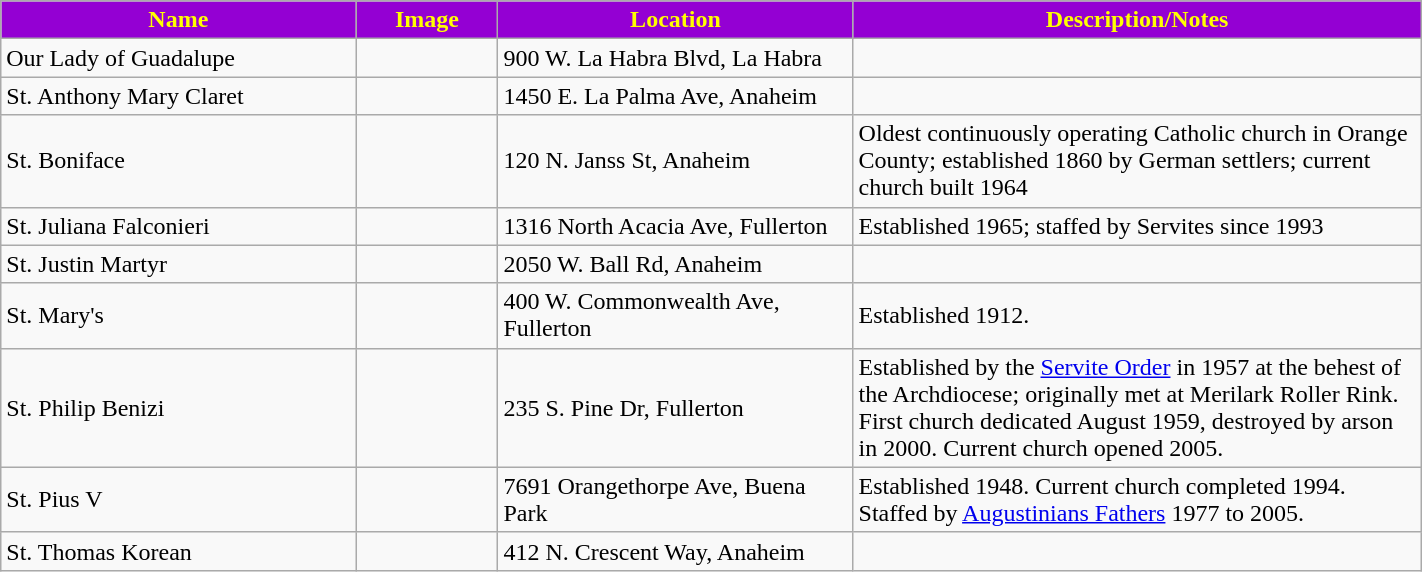<table class="wikitable sortable" style="width:75%">
<tr>
<th style="background:darkviolet; color:yellow;" width="25%"><strong>Name</strong></th>
<th style="background:darkviolet; color:yellow;" width="10%"><strong>Image</strong></th>
<th style="background:darkviolet; color:yellow;" width="25%"><strong>Location</strong></th>
<th style="background:darkviolet; color:yellow;" width="15"><strong>Description/Notes</strong></th>
</tr>
<tr>
<td>Our Lady of Guadalupe</td>
<td></td>
<td>900 W. La Habra Blvd, La Habra</td>
<td></td>
</tr>
<tr>
<td>St. Anthony Mary Claret</td>
<td></td>
<td>1450 E. La Palma Ave, Anaheim</td>
<td></td>
</tr>
<tr>
<td>St. Boniface</td>
<td></td>
<td>120 N. Janss St, Anaheim</td>
<td>Oldest continuously operating Catholic church in Orange County; established 1860 by German settlers; current church built 1964</td>
</tr>
<tr>
<td>St. Juliana Falconieri</td>
<td></td>
<td>1316 North Acacia Ave, Fullerton</td>
<td>Established 1965; staffed by Servites since 1993</td>
</tr>
<tr>
<td>St. Justin Martyr</td>
<td></td>
<td>2050 W. Ball Rd, Anaheim</td>
<td></td>
</tr>
<tr>
<td>St. Mary's</td>
<td></td>
<td>400 W. Commonwealth Ave, Fullerton</td>
<td>Established 1912.</td>
</tr>
<tr>
<td>St. Philip Benizi</td>
<td></td>
<td>235 S. Pine Dr, Fullerton</td>
<td>Established by the <a href='#'>Servite Order</a> in 1957 at the behest of the Archdiocese; originally met at Merilark Roller Rink. First church dedicated August 1959, destroyed by arson in 2000. Current church opened 2005.</td>
</tr>
<tr>
<td>St. Pius V</td>
<td></td>
<td>7691 Orangethorpe Ave, Buena Park</td>
<td>Established 1948. Current church completed 1994. Staffed by <a href='#'>Augustinians Fathers</a> 1977 to 2005.</td>
</tr>
<tr>
<td>St. Thomas Korean</td>
<td></td>
<td>412 N. Crescent Way, Anaheim</td>
<td></td>
</tr>
</table>
